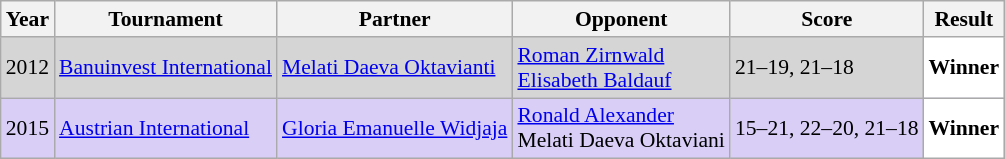<table class="sortable wikitable" style="font-size: 90%">
<tr>
<th>Year</th>
<th>Tournament</th>
<th>Partner</th>
<th>Opponent</th>
<th>Score</th>
<th>Result</th>
</tr>
<tr style="background:#D5D5D5">
<td align="center">2012</td>
<td align="left"><a href='#'>Banuinvest International</a></td>
<td align="left"> <a href='#'>Melati Daeva Oktavianti</a></td>
<td align="left"> <a href='#'>Roman Zirnwald</a><br> <a href='#'>Elisabeth Baldauf</a></td>
<td align="left">21–19, 21–18</td>
<td style="text-align:left; background:white"> <strong>Winner</strong></td>
</tr>
<tr style="background:#D8CEF6">
<td align="center">2015</td>
<td align="left"><a href='#'>Austrian International</a></td>
<td align="left"> <a href='#'>Gloria Emanuelle Widjaja</a></td>
<td align="left"> <a href='#'>Ronald Alexander</a><br> Melati Daeva Oktaviani</td>
<td align="left">15–21, 22–20, 21–18</td>
<td style="text-align:left; background:white"> <strong>Winner</strong></td>
</tr>
</table>
